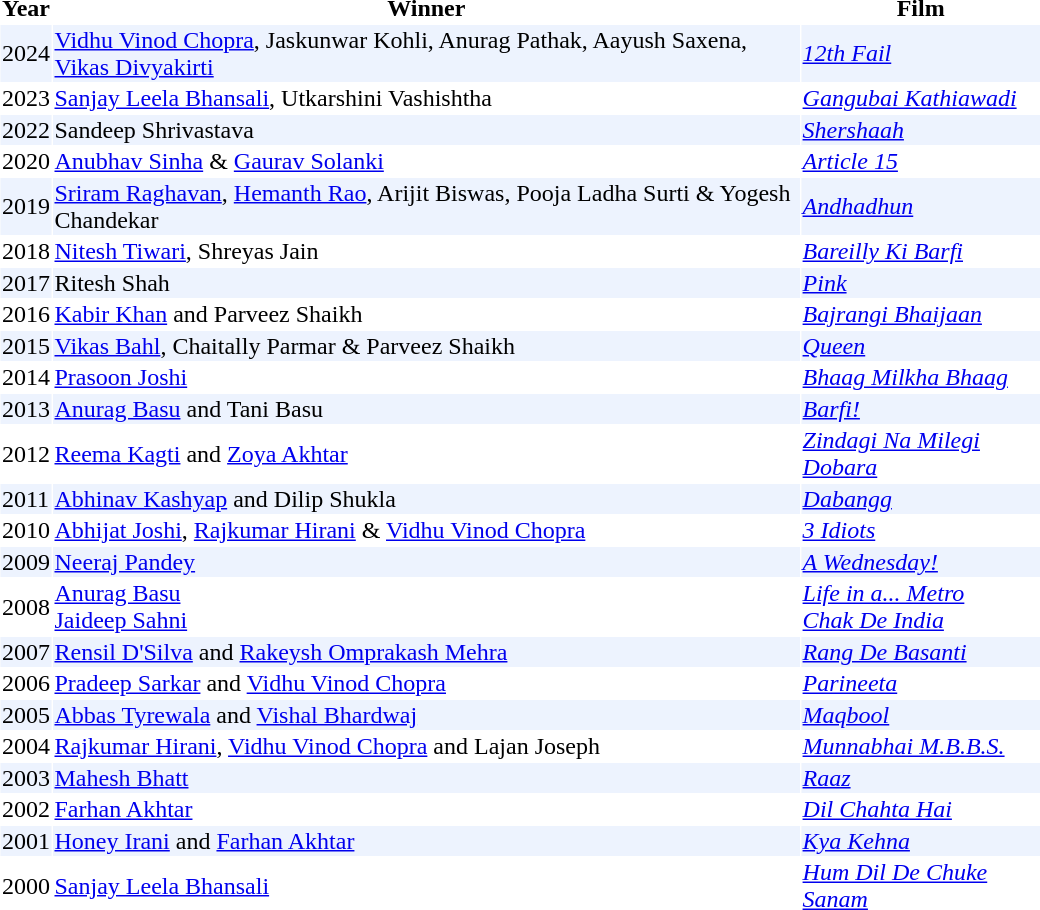<table cellspacing="1" cellpadding="1" border="0" width="55%">
<tr>
<th>Year</th>
<th>Winner</th>
<th>Film</th>
</tr>
<tr bgcolor=#edf3fe>
<td>2024</td>
<td><a href='#'>Vidhu Vinod Chopra</a>, Jaskunwar Kohli, Anurag Pathak, Aayush Saxena, <a href='#'>Vikas Divyakirti</a></td>
<td><em><a href='#'>12th Fail</a></em></td>
</tr>
<tr>
<td>2023</td>
<td><a href='#'>Sanjay Leela Bhansali</a>, Utkarshini Vashishtha</td>
<td><em><a href='#'>Gangubai Kathiawadi</a></em></td>
</tr>
<tr bgcolor=#edf3fe>
<td>2022</td>
<td>Sandeep Shrivastava</td>
<td><em><a href='#'>Shershaah</a></em></td>
</tr>
<tr>
<td>2020</td>
<td><a href='#'>Anubhav Sinha</a> & <a href='#'>Gaurav Solanki</a></td>
<td><em><a href='#'>Article 15</a></em></td>
</tr>
<tr bgcolor=#edf3fe>
<td>2019</td>
<td><a href='#'>Sriram Raghavan</a>, <a href='#'>Hemanth Rao</a>, Arijit Biswas, Pooja Ladha Surti & Yogesh Chandekar</td>
<td><em><a href='#'>Andhadhun</a></em></td>
</tr>
<tr>
<td>2018</td>
<td><a href='#'>Nitesh Tiwari</a>, Shreyas Jain</td>
<td><em><a href='#'>Bareilly Ki Barfi</a></em></td>
</tr>
<tr bgcolor=#edf3fe>
<td>2017</td>
<td>Ritesh Shah</td>
<td><em><a href='#'>Pink</a></em></td>
</tr>
<tr>
<td>2016</td>
<td><a href='#'>Kabir Khan</a> and Parveez Shaikh</td>
<td><em><a href='#'>Bajrangi Bhaijaan</a></em></td>
</tr>
<tr bgcolor=#edf3fe>
<td>2015</td>
<td><a href='#'>Vikas Bahl</a>, Chaitally Parmar & Parveez Shaikh</td>
<td><em><a href='#'>Queen</a></em></td>
</tr>
<tr>
<td>2014</td>
<td><a href='#'>Prasoon Joshi</a></td>
<td><em><a href='#'>Bhaag Milkha Bhaag</a></em></td>
</tr>
<tr bgcolor=#edf3fe>
<td>2013</td>
<td><a href='#'>Anurag Basu</a> and Tani Basu</td>
<td><em><a href='#'>Barfi!</a></em></td>
</tr>
<tr>
<td>2012</td>
<td><a href='#'>Reema Kagti</a> and <a href='#'>Zoya Akhtar</a></td>
<td><em><a href='#'>Zindagi Na Milegi Dobara</a></em></td>
</tr>
<tr bgcolor=#edf3fe>
<td>2011</td>
<td><a href='#'>Abhinav Kashyap</a> and Dilip Shukla</td>
<td><em><a href='#'>Dabangg</a></em></td>
</tr>
<tr>
<td>2010</td>
<td><a href='#'>Abhijat Joshi</a>, <a href='#'>Rajkumar Hirani</a> & <a href='#'>Vidhu Vinod Chopra</a></td>
<td><em><a href='#'>3 Idiots</a></em></td>
</tr>
<tr bgcolor=#edf3fe>
<td>2009</td>
<td><a href='#'>Neeraj Pandey</a></td>
<td><em><a href='#'>A Wednesday!</a></em></td>
</tr>
<tr>
<td>2008</td>
<td><a href='#'>Anurag Basu</a> <br><a href='#'>Jaideep Sahni</a></td>
<td><em><a href='#'>Life in a... Metro</a></em> <br><a href='#'><em>Chak De India</em></a></td>
</tr>
<tr bgcolor=#edf3fe>
<td>2007</td>
<td><a href='#'>Rensil D'Silva</a> and <a href='#'>Rakeysh Omprakash Mehra</a></td>
<td><em><a href='#'>Rang De Basanti</a></em></td>
</tr>
<tr>
<td>2006</td>
<td><a href='#'>Pradeep Sarkar</a> and <a href='#'>Vidhu Vinod Chopra</a></td>
<td><em><a href='#'>Parineeta</a></em></td>
</tr>
<tr bgcolor=#edf3fe>
<td>2005</td>
<td><a href='#'>Abbas Tyrewala</a> and <a href='#'>Vishal Bhardwaj</a></td>
<td><em><a href='#'>Maqbool</a></em></td>
</tr>
<tr>
<td>2004</td>
<td><a href='#'>Rajkumar Hirani</a>, <a href='#'>Vidhu Vinod Chopra</a> and Lajan Joseph</td>
<td><em><a href='#'>Munnabhai M.B.B.S.</a></em></td>
</tr>
<tr bgcolor=#edf3fe>
<td>2003</td>
<td><a href='#'>Mahesh Bhatt</a></td>
<td><em><a href='#'>Raaz</a></em></td>
</tr>
<tr>
<td>2002</td>
<td><a href='#'>Farhan Akhtar</a></td>
<td><em><a href='#'>Dil Chahta Hai</a></em></td>
</tr>
<tr bgcolor=#edf3fe>
<td>2001</td>
<td><a href='#'>Honey Irani</a> and <a href='#'>Farhan Akhtar</a></td>
<td><em><a href='#'>Kya Kehna</a></em></td>
</tr>
<tr>
<td>2000</td>
<td><a href='#'>Sanjay Leela Bhansali</a></td>
<td><em><a href='#'>Hum Dil De Chuke Sanam</a></em></td>
</tr>
</table>
